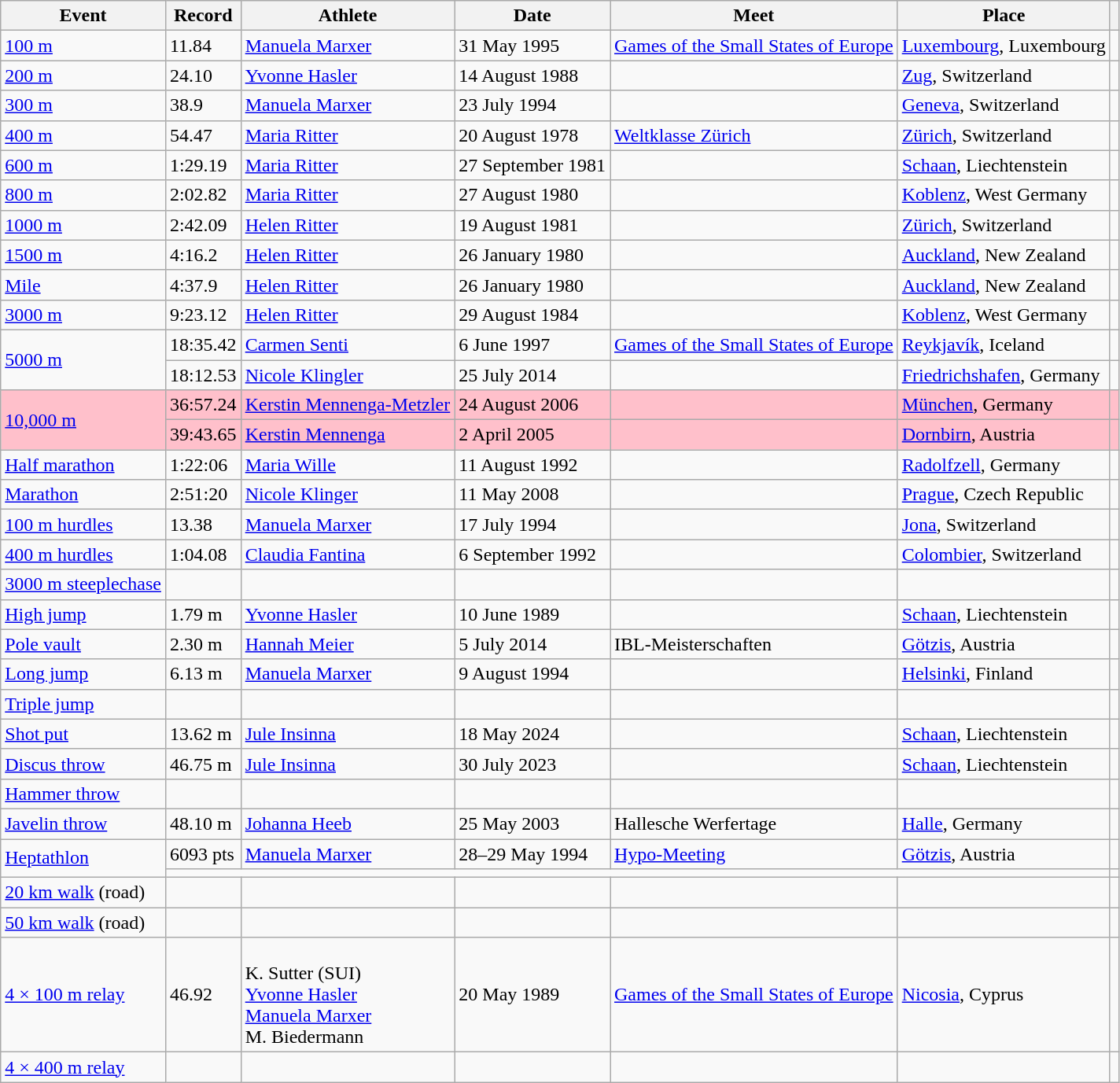<table class="wikitable">
<tr>
<th>Event</th>
<th>Record</th>
<th>Athlete</th>
<th>Date</th>
<th>Meet</th>
<th>Place</th>
<th></th>
</tr>
<tr>
<td><a href='#'>100 m</a></td>
<td>11.84</td>
<td><a href='#'>Manuela Marxer</a></td>
<td>31 May 1995</td>
<td><a href='#'>Games of the Small States of Europe</a></td>
<td><a href='#'>Luxembourg</a>, Luxembourg</td>
<td></td>
</tr>
<tr>
<td><a href='#'>200 m</a></td>
<td>24.10</td>
<td><a href='#'>Yvonne Hasler</a></td>
<td>14 August 1988</td>
<td></td>
<td><a href='#'>Zug</a>, Switzerland</td>
<td></td>
</tr>
<tr>
<td><a href='#'>300 m</a></td>
<td>38.9</td>
<td><a href='#'>Manuela Marxer</a></td>
<td>23 July 1994</td>
<td></td>
<td><a href='#'>Geneva</a>, Switzerland</td>
<td></td>
</tr>
<tr>
<td><a href='#'>400 m</a></td>
<td>54.47</td>
<td><a href='#'>Maria Ritter</a></td>
<td>20 August 1978</td>
<td><a href='#'>Weltklasse Zürich</a></td>
<td><a href='#'>Zürich</a>, Switzerland</td>
<td></td>
</tr>
<tr>
<td><a href='#'>600 m</a></td>
<td>1:29.19</td>
<td><a href='#'>Maria Ritter</a></td>
<td>27 September 1981</td>
<td></td>
<td><a href='#'>Schaan</a>, Liechtenstein</td>
<td></td>
</tr>
<tr>
<td><a href='#'>800 m</a></td>
<td>2:02.82</td>
<td><a href='#'>Maria Ritter</a></td>
<td>27 August 1980</td>
<td></td>
<td><a href='#'>Koblenz</a>, West Germany</td>
<td></td>
</tr>
<tr>
<td><a href='#'>1000 m</a></td>
<td>2:42.09</td>
<td><a href='#'>Helen Ritter</a></td>
<td>19 August 1981</td>
<td></td>
<td><a href='#'>Zürich</a>, Switzerland</td>
<td></td>
</tr>
<tr>
<td><a href='#'>1500 m</a></td>
<td>4:16.2 </td>
<td><a href='#'>Helen Ritter</a></td>
<td>26 January 1980</td>
<td></td>
<td><a href='#'>Auckland</a>, New Zealand</td>
<td></td>
</tr>
<tr>
<td><a href='#'>Mile</a></td>
<td>4:37.9 </td>
<td><a href='#'>Helen Ritter</a></td>
<td>26 January 1980</td>
<td></td>
<td><a href='#'>Auckland</a>, New Zealand</td>
<td></td>
</tr>
<tr>
<td><a href='#'>3000 m</a></td>
<td>9:23.12</td>
<td><a href='#'>Helen Ritter</a></td>
<td>29 August 1984</td>
<td></td>
<td><a href='#'>Koblenz</a>, West Germany</td>
<td></td>
</tr>
<tr>
<td rowspan=2><a href='#'>5000 m</a></td>
<td>18:35.42</td>
<td><a href='#'>Carmen Senti</a></td>
<td>6 June 1997</td>
<td><a href='#'>Games of the Small States of Europe</a></td>
<td><a href='#'>Reykjavík</a>, Iceland</td>
<td></td>
</tr>
<tr>
<td>18:12.53 </td>
<td><a href='#'>Nicole Klingler</a></td>
<td>25 July 2014</td>
<td></td>
<td><a href='#'>Friedrichshafen</a>, Germany</td>
<td></td>
</tr>
<tr style="background:pink">
<td rowspan=2><a href='#'>10,000 m</a></td>
<td>36:57.24</td>
<td><a href='#'>Kerstin Mennenga-Metzler</a></td>
<td>24 August 2006</td>
<td></td>
<td><a href='#'>München</a>, Germany</td>
<td></td>
</tr>
<tr style="background:pink">
<td>39:43.65 </td>
<td><a href='#'>Kerstin Mennenga</a></td>
<td>2 April 2005</td>
<td></td>
<td><a href='#'>Dornbirn</a>, Austria</td>
<td></td>
</tr>
<tr>
<td><a href='#'>Half marathon</a></td>
<td>1:22:06</td>
<td><a href='#'>Maria Wille</a></td>
<td>11 August 1992</td>
<td></td>
<td><a href='#'>Radolfzell</a>, Germany</td>
<td></td>
</tr>
<tr>
<td><a href='#'>Marathon</a></td>
<td>2:51:20</td>
<td><a href='#'>Nicole Klinger</a></td>
<td>11 May 2008</td>
<td></td>
<td><a href='#'>Prague</a>, Czech Republic</td>
<td></td>
</tr>
<tr>
<td><a href='#'>100 m hurdles</a></td>
<td>13.38</td>
<td><a href='#'>Manuela Marxer</a></td>
<td>17 July 1994</td>
<td></td>
<td><a href='#'>Jona</a>, Switzerland</td>
<td></td>
</tr>
<tr>
<td><a href='#'>400 m hurdles</a></td>
<td>1:04.08</td>
<td><a href='#'>Claudia Fantina</a></td>
<td>6 September 1992</td>
<td></td>
<td><a href='#'>Colombier</a>, Switzerland</td>
<td></td>
</tr>
<tr>
<td><a href='#'>3000 m steeplechase</a></td>
<td></td>
<td></td>
<td></td>
<td></td>
<td></td>
<td></td>
</tr>
<tr>
<td><a href='#'>High jump</a></td>
<td>1.79 m</td>
<td><a href='#'>Yvonne Hasler</a></td>
<td>10 June 1989</td>
<td></td>
<td><a href='#'>Schaan</a>, Liechtenstein</td>
<td></td>
</tr>
<tr>
<td><a href='#'>Pole vault</a></td>
<td>2.30 m</td>
<td><a href='#'>Hannah Meier</a></td>
<td>5 July 2014</td>
<td>IBL-Meisterschaften</td>
<td><a href='#'>Götzis</a>, Austria</td>
<td></td>
</tr>
<tr>
<td><a href='#'>Long jump</a></td>
<td>6.13 m</td>
<td><a href='#'>Manuela Marxer</a></td>
<td>9 August 1994</td>
<td></td>
<td><a href='#'>Helsinki</a>, Finland</td>
<td></td>
</tr>
<tr>
<td><a href='#'>Triple jump</a></td>
<td></td>
<td></td>
<td></td>
<td></td>
<td></td>
<td></td>
</tr>
<tr>
<td><a href='#'>Shot put</a></td>
<td>13.62 m</td>
<td><a href='#'>Jule Insinna</a></td>
<td>18 May 2024</td>
<td></td>
<td><a href='#'>Schaan</a>, Liechtenstein</td>
<td></td>
</tr>
<tr>
<td><a href='#'>Discus throw</a></td>
<td>46.75 m</td>
<td><a href='#'>Jule Insinna</a></td>
<td>30 July 2023</td>
<td></td>
<td><a href='#'>Schaan</a>, Liechtenstein</td>
<td></td>
</tr>
<tr>
<td><a href='#'>Hammer throw</a></td>
<td></td>
<td></td>
<td></td>
<td></td>
<td></td>
<td></td>
</tr>
<tr>
<td><a href='#'>Javelin throw</a></td>
<td>48.10 m</td>
<td><a href='#'>Johanna Heeb</a></td>
<td>25 May 2003</td>
<td>Hallesche Werfertage</td>
<td><a href='#'>Halle</a>, Germany</td>
<td></td>
</tr>
<tr>
<td rowspan=2><a href='#'>Heptathlon</a></td>
<td>6093 pts</td>
<td><a href='#'>Manuela Marxer</a></td>
<td>28–29 May 1994</td>
<td><a href='#'>Hypo-Meeting</a></td>
<td><a href='#'>Götzis</a>, Austria</td>
<td></td>
</tr>
<tr>
<td colspan=5></td>
<td></td>
</tr>
<tr>
<td><a href='#'>20 km walk</a> (road)</td>
<td></td>
<td></td>
<td></td>
<td></td>
<td></td>
<td></td>
</tr>
<tr>
<td><a href='#'>50 km walk</a> (road)</td>
<td></td>
<td></td>
<td></td>
<td></td>
<td></td>
<td></td>
</tr>
<tr>
<td><a href='#'>4 × 100 m relay</a></td>
<td>46.92</td>
<td><br> K. Sutter (SUI)<br><a href='#'>Yvonne Hasler</a><br><a href='#'>Manuela Marxer</a><br>M. Biedermann</td>
<td>20 May 1989</td>
<td><a href='#'>Games of the Small States of Europe</a></td>
<td><a href='#'>Nicosia</a>, Cyprus</td>
<td></td>
</tr>
<tr>
<td><a href='#'>4 × 400 m relay</a></td>
<td></td>
<td></td>
<td></td>
<td></td>
<td></td>
<td></td>
</tr>
</table>
